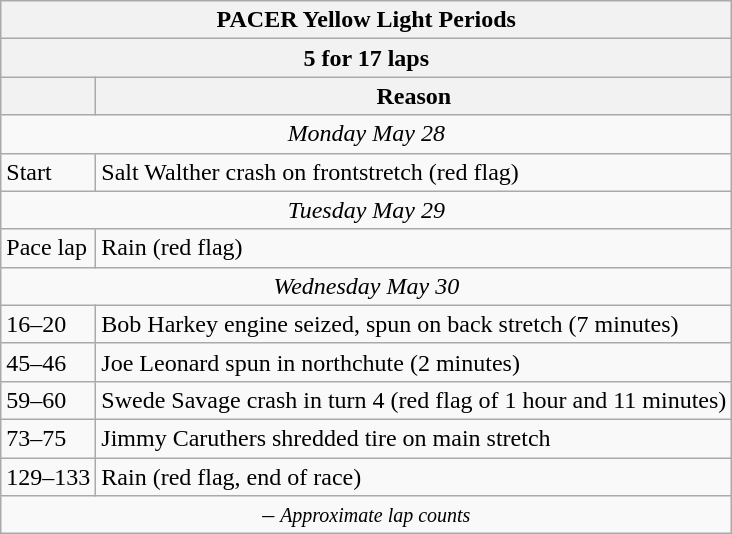<table class="wikitable">
<tr>
<th colspan=2>PACER Yellow Light Periods</th>
</tr>
<tr>
<th colspan=2>5 for 17 laps</th>
</tr>
<tr>
<th></th>
<th>Reason</th>
</tr>
<tr>
<td colspan=2 align=center><em>Monday May 28</em></td>
</tr>
<tr>
<td>Start</td>
<td>Salt Walther crash on frontstretch (red flag)</td>
</tr>
<tr>
<td colspan=2 align=center><em>Tuesday May 29</em></td>
</tr>
<tr>
<td>Pace lap</td>
<td>Rain (red flag)</td>
</tr>
<tr>
<td colspan=2 align=center><em>Wednesday May 30</em></td>
</tr>
<tr>
<td>16–20</td>
<td>Bob Harkey engine seized, spun on back stretch (7 minutes)</td>
</tr>
<tr>
<td>45–46</td>
<td>Joe Leonard spun in northchute (2 minutes)</td>
</tr>
<tr>
<td>59–60</td>
<td>Swede Savage crash in turn 4 (red flag of 1 hour and 11 minutes)</td>
</tr>
<tr>
<td>73–75</td>
<td>Jimmy Caruthers shredded tire on main stretch</td>
</tr>
<tr>
<td>129–133</td>
<td>Rain (red flag, end of race)</td>
</tr>
<tr>
<td colspan=2 align=center> – <em><small>Approximate lap counts</small></em></td>
</tr>
</table>
